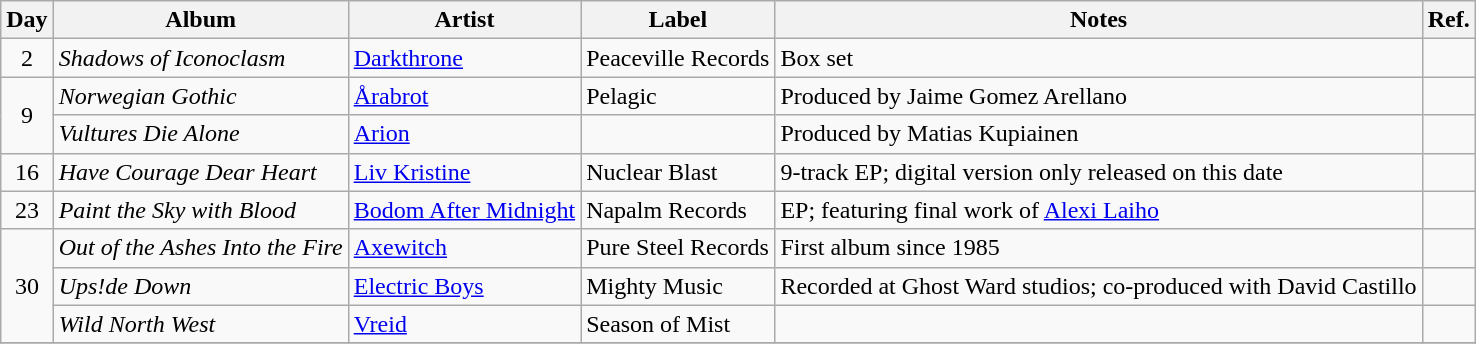<table class="wikitable">
<tr>
<th>Day</th>
<th>Album</th>
<th>Artist</th>
<th>Label</th>
<th>Notes</th>
<th>Ref.</th>
</tr>
<tr>
<td style="text-align:center;" rowspan="1">2</td>
<td><em>Shadows of Iconoclasm</em></td>
<td><a href='#'>Darkthrone</a></td>
<td>Peaceville Records</td>
<td>Box set</td>
<td></td>
</tr>
<tr>
<td style="text-align:center;" rowspan="2">9</td>
<td><em>Norwegian Gothic</em></td>
<td><a href='#'>Årabrot</a></td>
<td>Pelagic</td>
<td>Produced by Jaime Gomez Arellano</td>
<td></td>
</tr>
<tr>
<td><em>Vultures Die Alone</em></td>
<td><a href='#'>Arion</a></td>
<td></td>
<td>Produced by Matias Kupiainen</td>
<td></td>
</tr>
<tr>
<td rowspan="1" style="text-align:center;">16</td>
<td><em>Have Courage Dear Heart</em></td>
<td><a href='#'>Liv Kristine</a></td>
<td>Nuclear Blast</td>
<td>9-track EP; digital version only released on this date</td>
<td></td>
</tr>
<tr>
<td rowspan="1" style="text-align:center;">23</td>
<td><em>Paint the Sky with Blood</em></td>
<td><a href='#'>Bodom After Midnight</a></td>
<td>Napalm Records</td>
<td>EP; featuring final work of <a href='#'>Alexi Laiho</a></td>
<td></td>
</tr>
<tr>
<td rowspan="3" style="text-align:center;">30</td>
<td><em>Out of the Ashes Into the Fire</em></td>
<td><a href='#'>Axewitch</a></td>
<td>Pure Steel Records</td>
<td>First album since 1985</td>
<td></td>
</tr>
<tr>
<td><em>Ups!de Down</em></td>
<td><a href='#'>Electric Boys</a></td>
<td>Mighty Music</td>
<td>Recorded at Ghost Ward studios; co-produced with David Castillo</td>
<td></td>
</tr>
<tr>
<td><em>Wild North West</em></td>
<td><a href='#'>Vreid</a></td>
<td>Season of Mist</td>
<td></td>
<td></td>
</tr>
<tr>
</tr>
</table>
